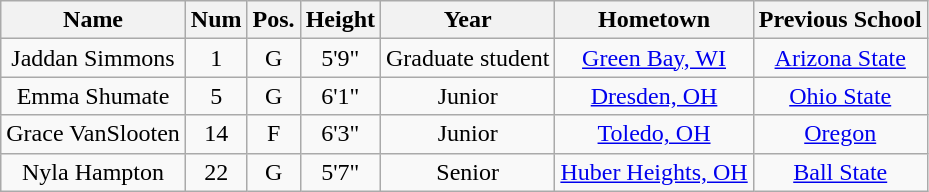<table class="wikitable sortable sortable" style="text-align: center">
<tr align=center>
<th style=>Name</th>
<th style=>Num</th>
<th style=>Pos.</th>
<th style=>Height</th>
<th style=>Year</th>
<th style=>Hometown</th>
<th style=>Previous School</th>
</tr>
<tr>
<td>Jaddan Simmons</td>
<td>1</td>
<td>G</td>
<td>5'9"</td>
<td>Graduate student</td>
<td><a href='#'>Green Bay, WI</a></td>
<td><a href='#'>Arizona State</a></td>
</tr>
<tr>
<td>Emma Shumate</td>
<td>5</td>
<td>G</td>
<td>6'1"</td>
<td> Junior</td>
<td><a href='#'>Dresden, OH</a></td>
<td><a href='#'>Ohio State</a></td>
</tr>
<tr>
<td>Grace VanSlooten</td>
<td>14</td>
<td>F</td>
<td>6'3"</td>
<td>Junior</td>
<td><a href='#'>Toledo, OH</a></td>
<td><a href='#'>Oregon</a></td>
</tr>
<tr>
<td>Nyla Hampton</td>
<td>22</td>
<td>G</td>
<td>5'7"</td>
<td>Senior</td>
<td><a href='#'>Huber Heights, OH</a></td>
<td><a href='#'>Ball State</a></td>
</tr>
</table>
